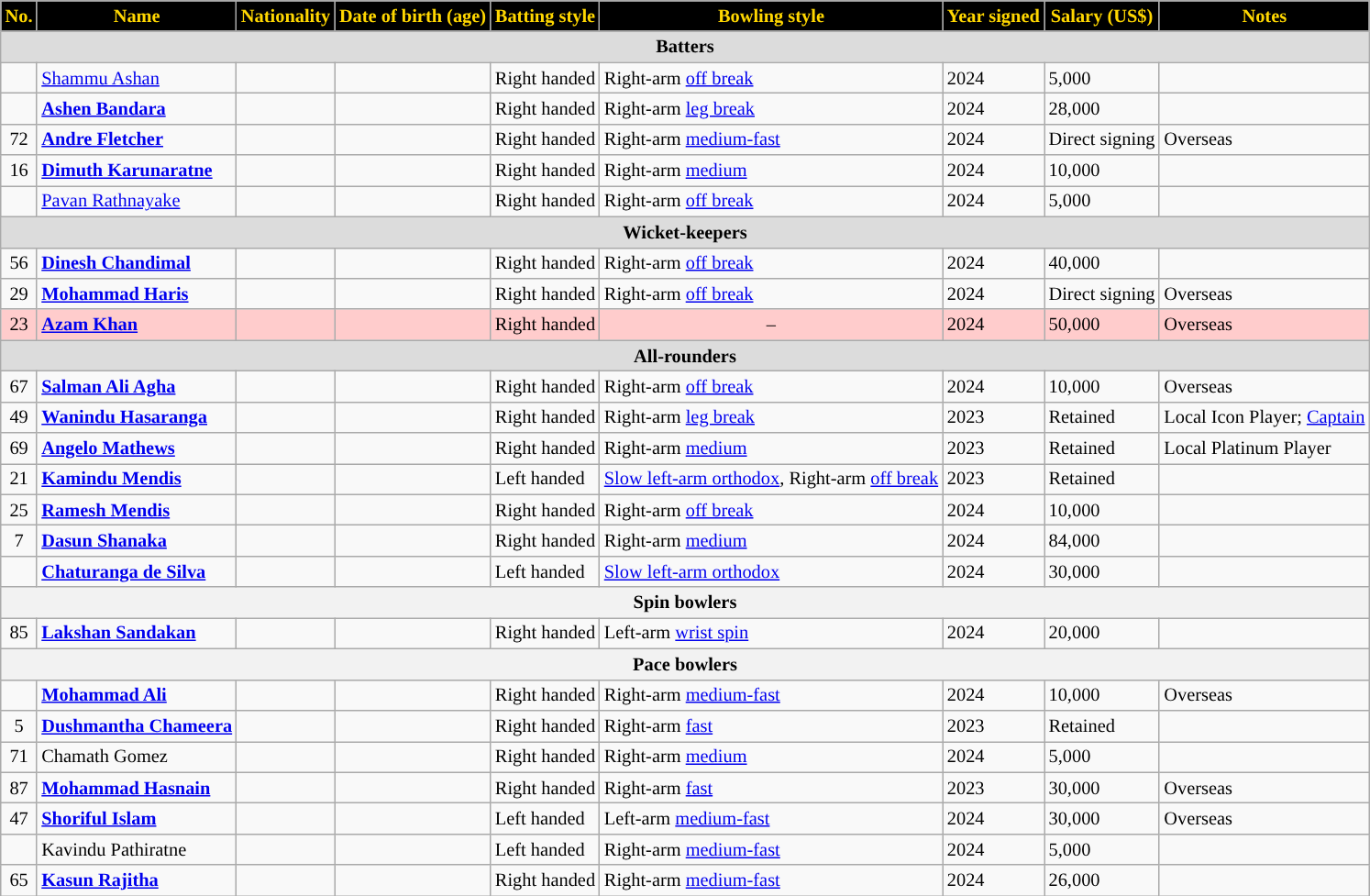<table class="wikitable" style="font-size:85%;">
<tr>
<th style="background:black; color:gold; text-align:center;">No.</th>
<th style="background:black; color:gold; text-align:center;">Name</th>
<th style="background:black; color:gold; text-align:center;">Nationality</th>
<th style="background:black; color:gold; text-align:center;">Date of birth (age)</th>
<th style="background:black; color:gold; text-align:center;">Batting style</th>
<th style="background:black; color:gold; text-align:center;">Bowling style</th>
<th style="background:black; color:gold; text-align:center;">Year signed</th>
<th style="background:black; color:gold; text-align:center;">Salary (US$)</th>
<th style="background:black; color:gold; text-align:center;">Notes</th>
</tr>
<tr>
<th colspan="9" style="background:#dcdcdc; text-align:center;">Batters</th>
</tr>
<tr>
<td></td>
<td><a href='#'>Shammu Ashan</a></td>
<td></td>
<td></td>
<td>Right handed</td>
<td>Right-arm <a href='#'>off break</a></td>
<td>2024</td>
<td>5,000</td>
<td></td>
</tr>
<tr>
<td></td>
<td><strong><a href='#'>Ashen Bandara</a></strong></td>
<td></td>
<td></td>
<td>Right handed</td>
<td>Right-arm <a href='#'>leg break</a></td>
<td>2024</td>
<td>28,000</td>
<td></td>
</tr>
<tr>
<td style="text-align:center;">72</td>
<td><strong><a href='#'>Andre Fletcher</a></strong></td>
<td></td>
<td></td>
<td>Right handed</td>
<td>Right-arm <a href='#'>medium-fast</a></td>
<td>2024</td>
<td>Direct signing</td>
<td>Overseas</td>
</tr>
<tr>
<td style="text-align:center;">16</td>
<td><strong><a href='#'>Dimuth Karunaratne</a></strong></td>
<td></td>
<td></td>
<td>Right handed</td>
<td>Right-arm <a href='#'>medium</a></td>
<td>2024</td>
<td>10,000</td>
<td></td>
</tr>
<tr>
<td></td>
<td><a href='#'>Pavan Rathnayake</a></td>
<td></td>
<td></td>
<td>Right handed</td>
<td>Right-arm <a href='#'>off break</a></td>
<td>2024</td>
<td>5,000</td>
<td></td>
</tr>
<tr>
<th colspan="9" style="background: #DCDCDC" align="center">Wicket-keepers</th>
</tr>
<tr>
<td style="text-align:center;">56</td>
<td><strong><a href='#'>Dinesh Chandimal</a></strong></td>
<td></td>
<td></td>
<td>Right handed</td>
<td>Right-arm <a href='#'>off break</a></td>
<td>2024</td>
<td>40,000</td>
<td></td>
</tr>
<tr>
<td style="text-align:center;">29</td>
<td><strong><a href='#'>Mohammad Haris</a></strong></td>
<td></td>
<td></td>
<td>Right handed</td>
<td>Right-arm <a href='#'>off break</a></td>
<td>2024</td>
<td>Direct signing</td>
<td>Overseas</td>
</tr>
<tr style="background:#FFCCCC">
<td style="text-align:center;">23</td>
<td><a href='#'><strong>Azam Khan</strong></a></td>
<td></td>
<td></td>
<td>Right handed</td>
<td style="text-align:center;">–</td>
<td>2024</td>
<td>50,000</td>
<td>Overseas</td>
</tr>
<tr>
<th colspan="9" style="background: #DCDCDC" align="center">All-rounders</th>
</tr>
<tr>
<td style="text-align:center;">67</td>
<td><strong><a href='#'>Salman Ali Agha</a></strong></td>
<td></td>
<td></td>
<td>Right handed</td>
<td>Right-arm <a href='#'>off break</a></td>
<td>2024</td>
<td>10,000</td>
<td>Overseas</td>
</tr>
<tr>
<td style="text-align:center;">49</td>
<td><strong><a href='#'>Wanindu Hasaranga</a></strong></td>
<td></td>
<td></td>
<td>Right handed</td>
<td>Right-arm <a href='#'>leg break</a></td>
<td>2023</td>
<td>Retained</td>
<td>Local Icon Player; <a href='#'>Captain</a></td>
</tr>
<tr>
<td style="text-align:center;">69</td>
<td><strong><a href='#'>Angelo Mathews</a></strong></td>
<td></td>
<td></td>
<td>Right handed</td>
<td>Right-arm <a href='#'>medium</a></td>
<td>2023</td>
<td>Retained</td>
<td>Local Platinum Player</td>
</tr>
<tr>
<td style="text-align:center;">21</td>
<td><strong><a href='#'>Kamindu Mendis</a></strong></td>
<td></td>
<td></td>
<td>Left handed</td>
<td><a href='#'>Slow left-arm orthodox</a>, Right-arm <a href='#'>off break</a></td>
<td>2023</td>
<td>Retained</td>
<td></td>
</tr>
<tr>
<td style="text-align:center;">25</td>
<td><strong><a href='#'>Ramesh Mendis</a></strong></td>
<td></td>
<td></td>
<td>Right handed</td>
<td>Right-arm <a href='#'>off break</a></td>
<td>2024</td>
<td>10,000</td>
<td></td>
</tr>
<tr>
<td style="text-align:center;">7</td>
<td><strong><a href='#'>Dasun Shanaka</a></strong></td>
<td></td>
<td></td>
<td>Right handed</td>
<td>Right-arm <a href='#'>medium</a></td>
<td>2024</td>
<td>84,000</td>
<td></td>
</tr>
<tr>
<td></td>
<td><strong><a href='#'>Chaturanga de Silva</a></strong></td>
<td></td>
<td></td>
<td>Left handed</td>
<td><a href='#'>Slow left-arm orthodox</a></td>
<td>2024</td>
<td>30,000</td>
<td></td>
</tr>
<tr>
<th colspan="9" style="”background:" align="”center”" #DCDCDC”>Spin bowlers</th>
</tr>
<tr>
<td style="text-align:center;">85</td>
<td><strong><a href='#'>Lakshan Sandakan</a></strong></td>
<td></td>
<td></td>
<td>Right handed</td>
<td>Left-arm <a href='#'>wrist spin</a></td>
<td>2024</td>
<td>20,000</td>
<td></td>
</tr>
<tr>
<th colspan="9" style="”background:" align="”center”" #DCDCDC”>Pace bowlers</th>
</tr>
<tr>
<td></td>
<td><a href='#'><strong>Mohammad Ali</strong></a></td>
<td></td>
<td></td>
<td>Right handed</td>
<td>Right-arm <a href='#'>medium-fast</a></td>
<td>2024</td>
<td>10,000</td>
<td>Overseas</td>
</tr>
<tr>
<td style="text-align:center;">5</td>
<td><strong><a href='#'>Dushmantha Chameera</a></strong></td>
<td></td>
<td></td>
<td>Right handed</td>
<td>Right-arm <a href='#'>fast</a></td>
<td>2023</td>
<td>Retained</td>
<td></td>
</tr>
<tr>
<td style="text-align:center;">71</td>
<td>Chamath Gomez</td>
<td></td>
<td></td>
<td>Right handed</td>
<td>Right-arm <a href='#'>medium</a></td>
<td>2024</td>
<td>5,000</td>
<td></td>
</tr>
<tr>
<td style="text-align:center;">87</td>
<td><strong><a href='#'>Mohammad Hasnain</a></strong></td>
<td></td>
<td></td>
<td>Right handed</td>
<td>Right-arm <a href='#'>fast</a></td>
<td>2023</td>
<td>30,000</td>
<td>Overseas</td>
</tr>
<tr>
<td style="text-align:center;">47</td>
<td><strong><a href='#'>Shoriful Islam</a></strong></td>
<td></td>
<td></td>
<td>Left handed</td>
<td>Left-arm <a href='#'>medium-fast</a></td>
<td>2024</td>
<td>30,000</td>
<td>Overseas</td>
</tr>
<tr>
<td></td>
<td>Kavindu Pathiratne</td>
<td></td>
<td></td>
<td>Left handed</td>
<td>Right-arm <a href='#'>medium-fast</a></td>
<td>2024</td>
<td>5,000</td>
<td></td>
</tr>
<tr>
<td style="text-align:center;">65</td>
<td><strong><a href='#'>Kasun Rajitha</a></strong></td>
<td></td>
<td></td>
<td>Right handed</td>
<td>Right-arm <a href='#'>medium-fast</a></td>
<td>2024</td>
<td>26,000</td>
<td></td>
</tr>
</table>
